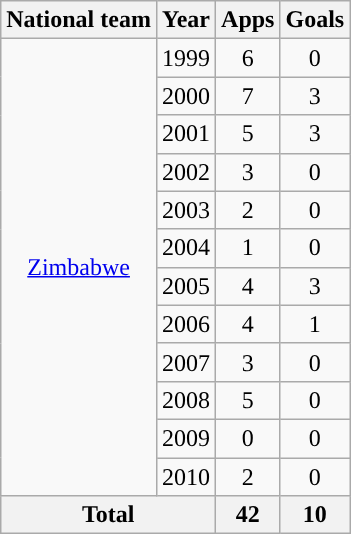<table class="wikitable" style="text-align:center">
<tr>
<th>National team</th>
<th>Year</th>
<th>Apps</th>
<th>Goals</th>
</tr>
<tr>
<td rowspan="12“"><a href='#'>Zimbabwe</a></td>
<td>1999</td>
<td>6</td>
<td>0</td>
</tr>
<tr>
<td>2000</td>
<td>7</td>
<td>3</td>
</tr>
<tr>
<td>2001</td>
<td>5</td>
<td>3</td>
</tr>
<tr>
<td>2002</td>
<td>3</td>
<td>0</td>
</tr>
<tr>
<td>2003</td>
<td>2</td>
<td>0</td>
</tr>
<tr>
<td>2004</td>
<td>1</td>
<td>0</td>
</tr>
<tr>
<td>2005</td>
<td>4</td>
<td>3</td>
</tr>
<tr>
<td>2006</td>
<td>4</td>
<td>1</td>
</tr>
<tr>
<td>2007</td>
<td>3</td>
<td>0</td>
</tr>
<tr>
<td>2008</td>
<td>5</td>
<td>0</td>
</tr>
<tr>
<td>2009</td>
<td>0</td>
<td>0</td>
</tr>
<tr>
<td>2010</td>
<td>2</td>
<td>0</td>
</tr>
<tr>
<th colspan="2">Total</th>
<th>42</th>
<th>10</th>
</tr>
</table>
